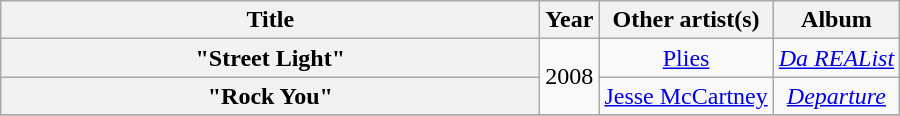<table class="wikitable plainrowheaders" style="text-align:center;">
<tr>
<th scope="col" style="width:22em;">Title</th>
<th scope="col">Year</th>
<th scope="col">Other artist(s)</th>
<th scope="col">Album</th>
</tr>
<tr>
<th scope="row">"Street Light"</th>
<td rowspan="2">2008</td>
<td><a href='#'>Plies</a></td>
<td><em><a href='#'>Da REAList</a></em></td>
</tr>
<tr>
<th scope="row">"Rock You"</th>
<td><a href='#'>Jesse McCartney</a></td>
<td><em><a href='#'>Departure</a></em></td>
</tr>
<tr>
</tr>
</table>
